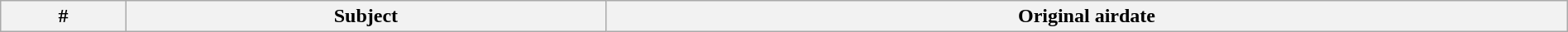<table class="wikitable plainrowheaders" style="width:100%; margin:auto;">
<tr>
<th>#</th>
<th>Subject</th>
<th>Original airdate<br>





</th>
</tr>
</table>
